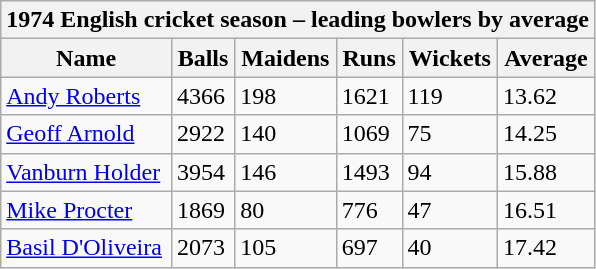<table class="wikitable">
<tr>
<th bgcolor="#efefef" colspan="7">1974 English cricket season – leading bowlers by average</th>
</tr>
<tr bgcolor="#efefef">
<th>Name</th>
<th>Balls</th>
<th>Maidens</th>
<th>Runs</th>
<th>Wickets</th>
<th>Average</th>
</tr>
<tr>
<td><a href='#'>Andy Roberts</a></td>
<td>4366</td>
<td>198</td>
<td>1621</td>
<td>119</td>
<td>13.62</td>
</tr>
<tr>
<td><a href='#'>Geoff Arnold</a></td>
<td>2922</td>
<td>140</td>
<td>1069</td>
<td>75</td>
<td>14.25</td>
</tr>
<tr>
<td><a href='#'>Vanburn Holder</a></td>
<td>3954</td>
<td>146</td>
<td>1493</td>
<td>94</td>
<td>15.88</td>
</tr>
<tr>
<td><a href='#'>Mike Procter</a></td>
<td>1869</td>
<td>80</td>
<td>776</td>
<td>47</td>
<td>16.51</td>
</tr>
<tr>
<td><a href='#'>Basil D'Oliveira</a></td>
<td>2073</td>
<td>105</td>
<td>697</td>
<td>40</td>
<td>17.42</td>
</tr>
</table>
